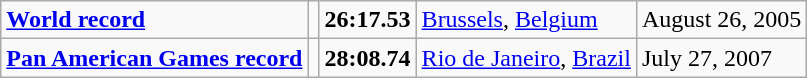<table class="wikitable">
<tr>
<td><strong><a href='#'>World record</a></strong></td>
<td></td>
<td><strong>26:17.53</strong></td>
<td><a href='#'>Brussels</a>, <a href='#'>Belgium</a></td>
<td>August 26, 2005</td>
</tr>
<tr>
<td><strong><a href='#'>Pan American Games record</a></strong></td>
<td></td>
<td><strong>28:08.74</strong></td>
<td><a href='#'>Rio de Janeiro</a>, <a href='#'>Brazil</a></td>
<td>July 27, 2007</td>
</tr>
</table>
